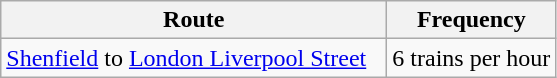<table class="wikitable">
<tr>
<th width="250px">Route</th>
<th>Frequency</th>
</tr>
<tr>
<td><a href='#'>Shenfield</a> to <a href='#'>London Liverpool Street</a></td>
<td>6 trains per hour</td>
</tr>
</table>
